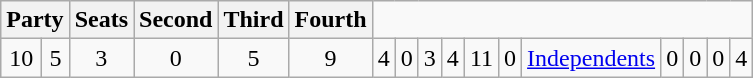<table class="wikitable">
<tr>
<th colspan=2>Party</th>
<th>Seats</th>
<th>Second</th>
<th>Third</th>
<th>Fourth</th>
</tr>
<tr>
<td align=center>10</td>
<td align=center>5</td>
<td align=center>3</td>
<td align=center>0<br></td>
<td align=center>5</td>
<td align=center>9</td>
<td align=center>4</td>
<td align=center>0<br></td>
<td align=center>3</td>
<td align=center>4</td>
<td align=center>11</td>
<td align=center>0<br></td>
<td><a href='#'>Independents</a></td>
<td align=center>0</td>
<td align=center>0</td>
<td align=center>0</td>
<td align=center>4</td>
</tr>
</table>
